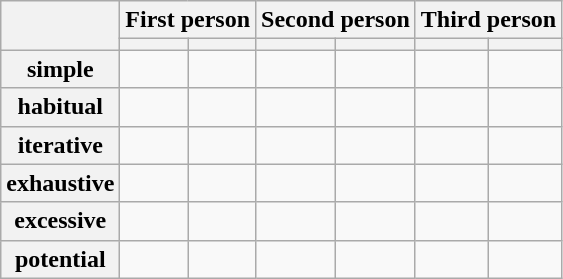<table class="wikitable">
<tr>
<th rowspan="2"></th>
<th colspan="2">First person</th>
<th colspan="2">Second person</th>
<th colspan="2">Third person</th>
</tr>
<tr>
<th></th>
<th></th>
<th></th>
<th></th>
<th></th>
<th></th>
</tr>
<tr>
<th>simple</th>
<td></td>
<td></td>
<td></td>
<td></td>
<td></td>
<td></td>
</tr>
<tr>
<th>habitual</th>
<td></td>
<td></td>
<td></td>
<td></td>
<td></td>
<td></td>
</tr>
<tr>
<th>iterative</th>
<td></td>
<td></td>
<td></td>
<td></td>
<td></td>
<td></td>
</tr>
<tr>
<th>exhaustive</th>
<td></td>
<td></td>
<td></td>
<td></td>
<td></td>
<td></td>
</tr>
<tr>
<th>excessive</th>
<td></td>
<td></td>
<td></td>
<td></td>
<td></td>
<td></td>
</tr>
<tr>
<th>potential</th>
<td></td>
<td></td>
<td></td>
<td></td>
<td></td>
<td></td>
</tr>
</table>
